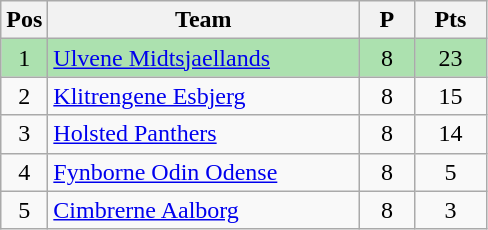<table class="wikitable" style="font-size: 100%">
<tr>
<th width=20>Pos</th>
<th width=200>Team</th>
<th width=30>P</th>
<th width=40>Pts</th>
</tr>
<tr align=center style="background:#ACE1AF;">
<td>1</td>
<td align="left"><a href='#'>Ulvene Midtsjaellands</a></td>
<td>8</td>
<td>23</td>
</tr>
<tr align=center>
<td>2</td>
<td align="left"><a href='#'>Klitrengene Esbjerg</a></td>
<td>8</td>
<td>15</td>
</tr>
<tr align=center>
<td>3</td>
<td align="left"><a href='#'>Holsted Panthers</a></td>
<td>8</td>
<td>14</td>
</tr>
<tr align=center>
<td>4</td>
<td align="left"><a href='#'>Fynborne Odin Odense</a></td>
<td>8</td>
<td>5</td>
</tr>
<tr align=center>
<td>5</td>
<td align="left"><a href='#'>Cimbrerne Aalborg</a></td>
<td>8</td>
<td>3</td>
</tr>
</table>
